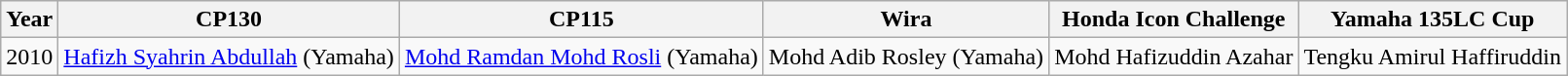<table class="wikitable">
<tr>
<th>Year</th>
<th>CP130</th>
<th>CP115</th>
<th>Wira</th>
<th>Honda Icon Challenge</th>
<th>Yamaha 135LC Cup</th>
</tr>
<tr>
<td>2010</td>
<td><a href='#'>Hafizh Syahrin Abdullah</a> (Yamaha)</td>
<td><a href='#'>Mohd Ramdan Mohd Rosli</a> (Yamaha)</td>
<td>Mohd Adib Rosley (Yamaha)</td>
<td>Mohd Hafizuddin Azahar</td>
<td>Tengku Amirul Haffiruddin</td>
</tr>
</table>
